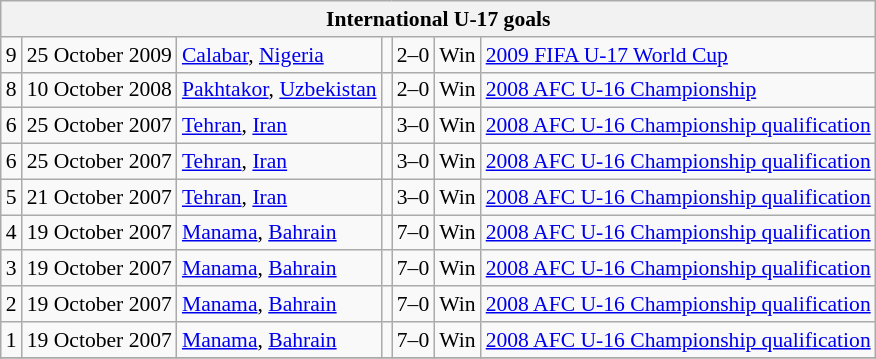<table class="wikitable collapsible collapsed" style="font-size:90%">
<tr>
<th colspan="8"><strong>International U-17 goals</strong></th>
</tr>
<tr>
<td>9</td>
<td>25 October 2009</td>
<td><a href='#'>Calabar</a>, <a href='#'>Nigeria</a></td>
<td></td>
<td>2–0</td>
<td>Win</td>
<td><a href='#'>2009 FIFA U-17 World Cup</a></td>
</tr>
<tr>
<td>8</td>
<td>10 October 2008</td>
<td><a href='#'>Pakhtakor</a>, <a href='#'>Uzbekistan</a></td>
<td></td>
<td>2–0</td>
<td>Win</td>
<td><a href='#'>2008 AFC U-16 Championship</a></td>
</tr>
<tr>
<td>6</td>
<td>25 October 2007</td>
<td><a href='#'>Tehran</a>, <a href='#'>Iran</a></td>
<td></td>
<td>3–0</td>
<td>Win</td>
<td><a href='#'>2008 AFC U-16 Championship qualification</a></td>
</tr>
<tr>
<td>6</td>
<td>25 October 2007</td>
<td><a href='#'>Tehran</a>, <a href='#'>Iran</a></td>
<td></td>
<td>3–0</td>
<td>Win</td>
<td><a href='#'>2008 AFC U-16 Championship qualification</a></td>
</tr>
<tr>
<td>5</td>
<td>21 October 2007</td>
<td><a href='#'>Tehran</a>, <a href='#'>Iran</a></td>
<td></td>
<td>3–0</td>
<td>Win</td>
<td><a href='#'>2008 AFC U-16 Championship qualification</a></td>
</tr>
<tr>
<td>4</td>
<td>19 October 2007</td>
<td><a href='#'>Manama</a>, <a href='#'>Bahrain</a></td>
<td></td>
<td>7–0</td>
<td>Win</td>
<td><a href='#'>2008 AFC U-16 Championship qualification</a></td>
</tr>
<tr>
<td>3</td>
<td>19 October 2007</td>
<td><a href='#'>Manama</a>, <a href='#'>Bahrain</a></td>
<td></td>
<td>7–0</td>
<td>Win</td>
<td><a href='#'>2008 AFC U-16 Championship qualification</a></td>
</tr>
<tr>
<td>2</td>
<td>19 October 2007</td>
<td><a href='#'>Manama</a>, <a href='#'>Bahrain</a></td>
<td></td>
<td>7–0</td>
<td>Win</td>
<td><a href='#'>2008 AFC U-16 Championship qualification</a></td>
</tr>
<tr>
<td>1</td>
<td>19 October 2007</td>
<td><a href='#'>Manama</a>, <a href='#'>Bahrain</a></td>
<td></td>
<td>7–0</td>
<td>Win</td>
<td><a href='#'>2008 AFC U-16 Championship qualification</a></td>
</tr>
<tr>
</tr>
</table>
